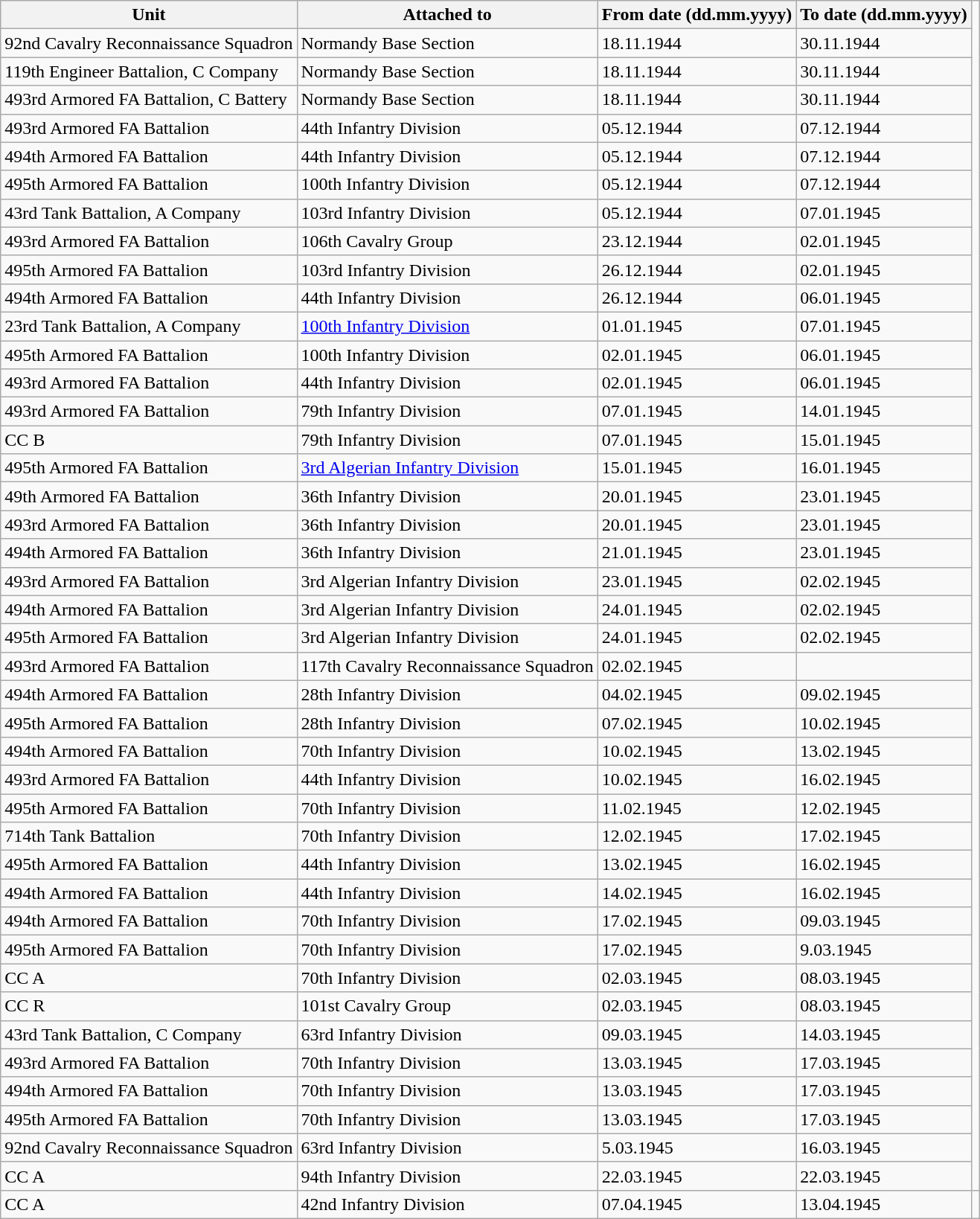<table class="wikitable">
<tr>
<th>Unit</th>
<th>Attached to</th>
<th>From date (dd.mm.yyyy)</th>
<th>To date (dd.mm.yyyy)</th>
</tr>
<tr>
<td>92nd Cavalry Reconnaissance Squadron</td>
<td>Normandy Base Section</td>
<td>18.11.1944</td>
<td>30.11.1944</td>
</tr>
<tr>
<td>119th Engineer Battalion, C Company</td>
<td>Normandy Base Section</td>
<td>18.11.1944</td>
<td>30.11.1944</td>
</tr>
<tr>
<td>493rd Armored FA Battalion, C Battery</td>
<td>Normandy Base Section</td>
<td>18.11.1944</td>
<td>30.11.1944</td>
</tr>
<tr>
<td>493rd Armored FA Battalion</td>
<td>44th Infantry Division</td>
<td>05.12.1944</td>
<td>07.12.1944</td>
</tr>
<tr>
<td>494th Armored FA Battalion</td>
<td>44th Infantry Division</td>
<td>05.12.1944</td>
<td>07.12.1944</td>
</tr>
<tr>
<td>495th Armored FA Battalion</td>
<td>100th Infantry Division</td>
<td>05.12.1944</td>
<td>07.12.1944</td>
</tr>
<tr>
<td>43rd Tank Battalion, A Company</td>
<td>103rd Infantry Division</td>
<td>05.12.1944</td>
<td>07.01.1945</td>
</tr>
<tr>
<td>493rd Armored FA Battalion</td>
<td>106th Cavalry Group</td>
<td>23.12.1944</td>
<td>02.01.1945</td>
</tr>
<tr>
<td>495th Armored FA Battalion</td>
<td>103rd Infantry Division</td>
<td>26.12.1944</td>
<td>02.01.1945</td>
</tr>
<tr>
<td>494th Armored FA Battalion</td>
<td>44th Infantry Division</td>
<td>26.12.1944</td>
<td>06.01.1945</td>
</tr>
<tr>
<td>23rd Tank Battalion, A Company</td>
<td><a href='#'>100th Infantry Division</a></td>
<td>01.01.1945</td>
<td>07.01.1945</td>
</tr>
<tr>
<td>495th Armored FA Battalion</td>
<td>100th Infantry Division</td>
<td>02.01.1945</td>
<td>06.01.1945</td>
</tr>
<tr>
<td>493rd Armored FA Battalion</td>
<td>44th Infantry Division</td>
<td>02.01.1945</td>
<td>06.01.1945</td>
</tr>
<tr>
<td>493rd Armored FA Battalion</td>
<td>79th Infantry Division</td>
<td>07.01.1945</td>
<td>14.01.1945</td>
</tr>
<tr>
<td>CC B</td>
<td>79th Infantry Division</td>
<td>07.01.1945</td>
<td>15.01.1945</td>
</tr>
<tr>
<td>495th Armored FA Battalion</td>
<td><a href='#'>3rd Algerian Infantry Division</a></td>
<td>15.01.1945</td>
<td>16.01.1945</td>
</tr>
<tr>
<td>49th Armored FA Battalion</td>
<td>36th Infantry Division</td>
<td>20.01.1945</td>
<td>23.01.1945</td>
</tr>
<tr>
<td>493rd Armored FA Battalion</td>
<td>36th Infantry Division</td>
<td>20.01.1945</td>
<td>23.01.1945</td>
</tr>
<tr>
<td>494th Armored FA Battalion</td>
<td>36th Infantry Division</td>
<td>21.01.1945</td>
<td>23.01.1945</td>
</tr>
<tr>
<td>493rd Armored FA Battalion</td>
<td>3rd Algerian Infantry Division</td>
<td>23.01.1945</td>
<td>02.02.1945</td>
</tr>
<tr>
<td>494th Armored FA Battalion</td>
<td>3rd Algerian Infantry Division</td>
<td>24.01.1945</td>
<td>02.02.1945</td>
</tr>
<tr>
<td>495th Armored FA Battalion</td>
<td>3rd Algerian Infantry Division</td>
<td>24.01.1945</td>
<td>02.02.1945</td>
</tr>
<tr>
<td>493rd Armored FA Battalion</td>
<td>117th Cavalry Reconnaissance Squadron</td>
<td>02.02.1945</td>
<td></td>
</tr>
<tr>
<td>494th Armored FA Battalion</td>
<td>28th Infantry Division</td>
<td>04.02.1945</td>
<td>09.02.1945</td>
</tr>
<tr>
<td>495th Armored FA Battalion</td>
<td>28th Infantry Division</td>
<td>07.02.1945</td>
<td>10.02.1945</td>
</tr>
<tr>
<td>494th Armored FA Battalion</td>
<td>70th Infantry Division</td>
<td>10.02.1945</td>
<td>13.02.1945</td>
</tr>
<tr>
<td>493rd Armored FA Battalion</td>
<td>44th Infantry Division</td>
<td>10.02.1945</td>
<td>16.02.1945</td>
</tr>
<tr>
<td>495th Armored FA Battalion</td>
<td>70th Infantry Division</td>
<td>11.02.1945</td>
<td>12.02.1945</td>
</tr>
<tr>
<td>714th Tank Battalion</td>
<td>70th Infantry Division</td>
<td>12.02.1945</td>
<td>17.02.1945</td>
</tr>
<tr>
<td>495th Armored FA Battalion</td>
<td>44th Infantry Division</td>
<td>13.02.1945</td>
<td>16.02.1945</td>
</tr>
<tr>
<td>494th Armored FA Battalion</td>
<td>44th Infantry Division</td>
<td>14.02.1945</td>
<td>16.02.1945</td>
</tr>
<tr>
<td>494th Armored FA Battalion</td>
<td>70th Infantry Division</td>
<td>17.02.1945</td>
<td>09.03.1945</td>
</tr>
<tr>
<td>495th Armored FA Battalion</td>
<td>70th Infantry Division</td>
<td>17.02.1945</td>
<td>9.03.1945</td>
</tr>
<tr>
<td>CC A</td>
<td>70th Infantry Division</td>
<td>02.03.1945</td>
<td>08.03.1945</td>
</tr>
<tr>
<td>CC R</td>
<td>101st Cavalry Group</td>
<td>02.03.1945</td>
<td>08.03.1945</td>
</tr>
<tr>
<td>43rd Tank Battalion, C Company</td>
<td>63rd Infantry Division</td>
<td>09.03.1945</td>
<td>14.03.1945</td>
</tr>
<tr>
<td>493rd Armored FA Battalion</td>
<td>70th Infantry Division</td>
<td>13.03.1945</td>
<td>17.03.1945</td>
</tr>
<tr>
<td>494th Armored FA Battalion</td>
<td>70th Infantry Division</td>
<td>13.03.1945</td>
<td>17.03.1945</td>
</tr>
<tr>
<td>495th Armored FA Battalion</td>
<td>70th Infantry Division</td>
<td>13.03.1945</td>
<td>17.03.1945</td>
</tr>
<tr>
<td>92nd Cavalry Reconnaissance Squadron</td>
<td>63rd Infantry Division</td>
<td>5.03.1945</td>
<td>16.03.1945</td>
</tr>
<tr>
<td>CC A</td>
<td>94th Infantry Division</td>
<td>22.03.1945</td>
<td>22.03.1945</td>
</tr>
<tr>
<td>CC A</td>
<td>42nd Infantry Division</td>
<td>07.04.1945</td>
<td>13.04.1945</td>
<td></td>
</tr>
</table>
